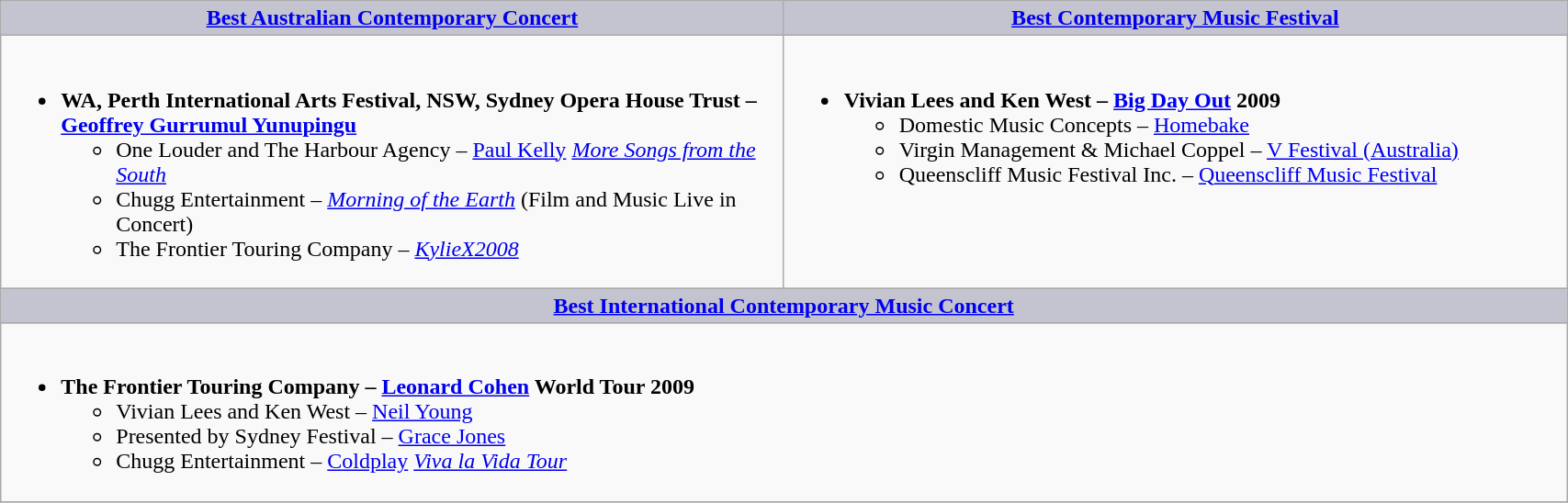<table class=wikitable width="90%" border="1" cellpadding="5" cellspacing="0" align="centre">
<tr>
<th style="background:#C4C3D0;width:50%"><a href='#'>Best Australian Contemporary Concert</a></th>
<th style="background:#C4C3D0;width:50%"><a href='#'>Best Contemporary Music Festival</a></th>
</tr>
<tr>
<td valign="top"><br><ul><li><strong>WA, Perth International Arts Festival, NSW, Sydney Opera House Trust – <a href='#'>Geoffrey Gurrumul Yunupingu</a></strong><ul><li>One Louder and The Harbour Agency – <a href='#'>Paul Kelly</a> <em><a href='#'>More Songs from the South</a></em></li><li>Chugg Entertainment – <em><a href='#'>Morning of the Earth</a></em> (Film and Music Live in Concert)</li><li>The Frontier Touring Company – <em><a href='#'>KylieX2008</a></em></li></ul></li></ul></td>
<td valign="top"><br><ul><li><strong>Vivian Lees and Ken West – <a href='#'>Big Day Out</a> 2009</strong><ul><li>Domestic Music Concepts – <a href='#'>Homebake</a></li><li>Virgin Management & Michael Coppel – <a href='#'>V Festival (Australia)</a></li><li>Queenscliff Music Festival Inc. – <a href='#'>Queenscliff Music Festival</a></li></ul></li></ul></td>
</tr>
<tr>
<th colspan=2 style="background:#C4C3D0;"><a href='#'>Best International Contemporary Music Concert</a></th>
</tr>
<tr>
<td colspan=2 valign="top"><br><ul><li><strong>The Frontier Touring Company – <a href='#'>Leonard Cohen</a> World Tour 2009</strong><ul><li>Vivian Lees and Ken West – <a href='#'>Neil Young</a></li><li>Presented by Sydney Festival – <a href='#'>Grace Jones</a></li><li>Chugg Entertainment – <a href='#'>Coldplay</a> <em><a href='#'>Viva la Vida Tour</a></em></li></ul></li></ul></td>
</tr>
<tr>
</tr>
</table>
